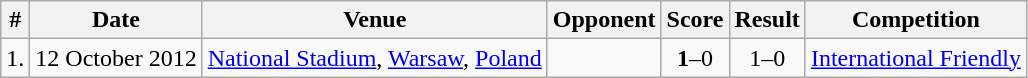<table class="wikitable">
<tr>
<th>#</th>
<th>Date</th>
<th>Venue</th>
<th>Opponent</th>
<th>Score</th>
<th>Result</th>
<th>Competition</th>
</tr>
<tr>
<td>1.</td>
<td>12 October 2012</td>
<td><a href='#'>National Stadium</a>, <a href='#'>Warsaw</a>, <a href='#'>Poland</a></td>
<td></td>
<td align="center"><strong>1</strong>–0</td>
<td align="center">1–0</td>
<td><a href='#'>International Friendly</a></td>
</tr>
</table>
